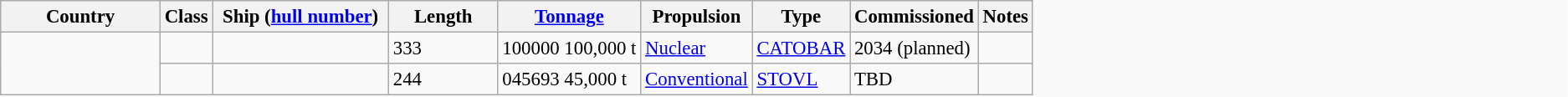<table class="wikitable sortable" style="font-size:95%; display:block; border:1px; overflow-x:auto; padding-bottom:1px;">
<tr>
<th style="min-width:90pt;">Country</th>
<th>Class</th>
<th style="min-width:100pt;">Ship (<a href='#'>hull number</a>)</th>
<th style="min-width:60pt;">Length</th>
<th style="min-width:50pt;"><a href='#'>Tonnage</a></th>
<th>Propulsion</th>
<th>Type</th>
<th>Commissioned</th>
<th>Notes</th>
</tr>
<tr>
<td rowspan=2></td>
<td></td>
<td></td>
<td><span>333</span> </td>
<td><span>100000</span> 100,000 t</td>
<td><a href='#'>Nuclear</a></td>
<td><a href='#'>CATOBAR</a></td>
<td>2034 (planned)</td>
<td></td>
</tr>
<tr>
<td rowspan=1></td>
<td USS></td>
<td><span>244</span> </td>
<td><span>045693</span> 45,000 t</td>
<td rowspan=1><a href='#'>Conventional</a></td>
<td rowspan=1><a href='#'>STOVL</a></td>
<td>TBD</td>
<td></td>
</tr>
</table>
